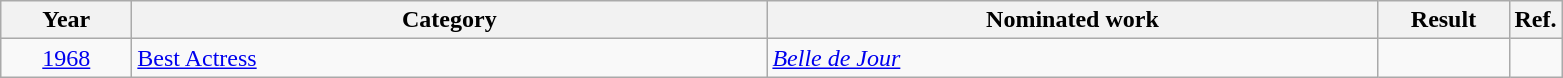<table class=wikitable>
<tr>
<th scope="col" style="width:5em;">Year</th>
<th scope="col" style="width:26em;">Category</th>
<th scope="col" style="width:25em;">Nominated work</th>
<th scope="col" style="width:5em;">Result</th>
<th>Ref.</th>
</tr>
<tr>
<td style="text-align:center;"><a href='#'>1968</a></td>
<td><a href='#'>Best Actress</a></td>
<td><em><a href='#'>Belle de Jour</a></em></td>
<td></td>
<td></td>
</tr>
</table>
